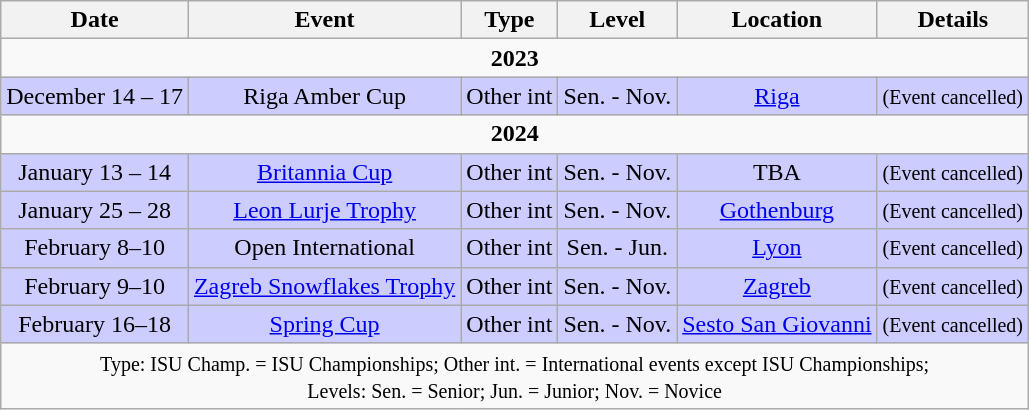<table class="wikitable" style="text-align:center">
<tr>
<th>Date</th>
<th>Event</th>
<th>Type</th>
<th>Level</th>
<th>Location</th>
<th>Details</th>
</tr>
<tr>
<td colspan="6" align="center"><strong>2023</strong></td>
</tr>
<tr bgcolor="CCCCFF">
<td>December 14 – 17</td>
<td align="center">Riga Amber Cup</td>
<td>Other int</td>
<td>Sen. - Nov.</td>
<td><a href='#'>Riga</a></td>
<td><small>(Event cancelled)</small></td>
</tr>
<tr>
<td colspan="6"><strong>2024</strong></td>
</tr>
<tr bgcolor="CCCCFF">
<td>January 13 – 14</td>
<td align="center"><a href='#'>Britannia Cup</a></td>
<td>Other int</td>
<td>Sen. - Nov.</td>
<td>TBA</td>
<td><small>(Event cancelled)</small></td>
</tr>
<tr bgcolor="CCCCFF">
<td>January 25 – 28</td>
<td align="center"><a href='#'>Leon Lurje Trophy</a></td>
<td>Other int</td>
<td>Sen. - Nov.</td>
<td><a href='#'>Gothenburg</a></td>
<td><small>(Event cancelled)</small></td>
</tr>
<tr bgcolor="CCCCFF">
<td>February 8–10</td>
<td align="center">Open International</td>
<td>Other int</td>
<td>Sen. - Jun.</td>
<td><a href='#'>Lyon</a></td>
<td><small>(Event cancelled)</small></td>
</tr>
<tr bgcolor="CCCCFF">
<td>February 9–10</td>
<td align="center"><a href='#'>Zagreb Snowflakes Trophy</a></td>
<td>Other int</td>
<td>Sen. - Nov.</td>
<td><a href='#'>Zagreb</a></td>
<td><small>(Event cancelled)</small></td>
</tr>
<tr bgcolor="CCCCFF">
<td>February 16–18</td>
<td align="center"><a href='#'>Spring Cup</a></td>
<td>Other int</td>
<td>Sen. - Nov.</td>
<td><a href='#'>Sesto San Giovanni</a></td>
<td><small>(Event cancelled)</small></td>
</tr>
<tr>
<td colspan="6" align="center"><small>Type: ISU Champ. = ISU Championships; Other int. = International events except ISU Championships;</small><br><small>Levels: Sen. = Senior; Jun. = Junior; Nov. = Novice</small></td>
</tr>
</table>
